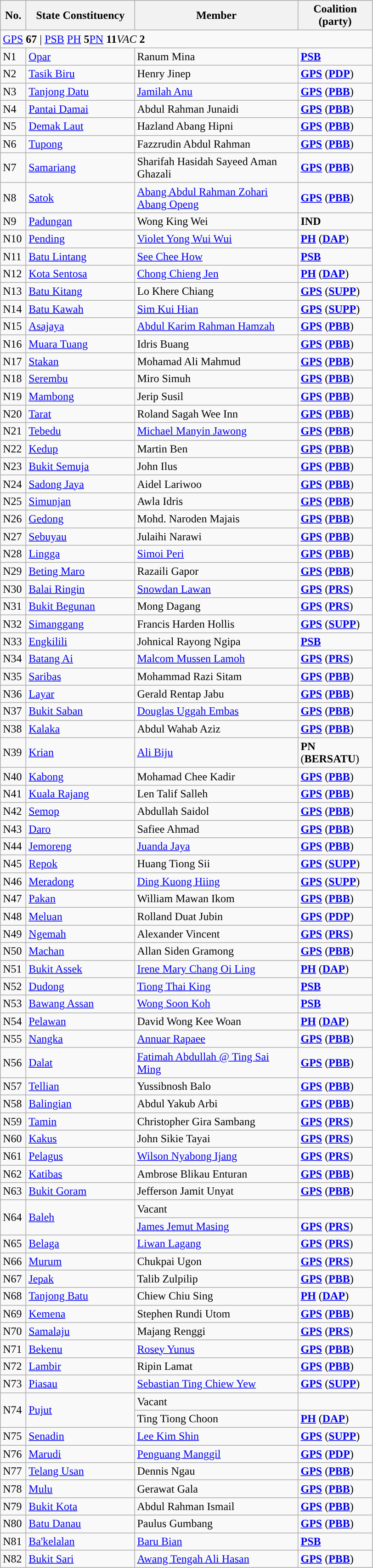<table class="wikitable sortable">
<tr>
<th style="width:30px;">No.</th>
<th style="width:150px;">State Constituency</th>
<th style="width:230px;">Member</th>
<th style="width:100px;">Coalition (party)</th>
</tr>
<tr>
<td colspan="4"><a href='#'>GPS</a> <strong>67</strong> | <a href='#'>PSB</a> <strong></strong> <a href='#'>PH</a> <strong>5</strong><a href='#'>PN</a> <strong>1</strong><strong>1</strong><em>VAC</em> <strong>2</strong></td>
</tr>
<tr>
<td>N1</td>
<td><a href='#'>Opar</a></td>
<td>Ranum Mina</td>
<td style="background:"><strong><a href='#'>PSB</a></strong></td>
</tr>
<tr>
<td>N2</td>
<td><a href='#'>Tasik Biru</a></td>
<td>Henry Jinep</td>
<td style="background:"><strong><a href='#'>GPS</a></strong> (<strong><a href='#'>PDP</a></strong>)</td>
</tr>
<tr>
<td>N3</td>
<td><a href='#'>Tanjong Datu</a></td>
<td><a href='#'>Jamilah Anu</a></td>
<td style="background:"><strong><a href='#'>GPS</a></strong> (<strong><a href='#'>PBB</a></strong>)</td>
</tr>
<tr>
<td>N4</td>
<td><a href='#'>Pantai Damai</a></td>
<td>Abdul Rahman Junaidi</td>
<td style="background:"><strong><a href='#'>GPS</a></strong> (<strong><a href='#'>PBB</a></strong>)</td>
</tr>
<tr>
<td>N5</td>
<td><a href='#'>Demak Laut</a></td>
<td>Hazland Abang Hipni</td>
<td style="background:"><strong><a href='#'>GPS</a></strong> (<strong><a href='#'>PBB</a></strong>)</td>
</tr>
<tr>
<td>N6</td>
<td><a href='#'>Tupong</a></td>
<td>Fazzrudin Abdul Rahman</td>
<td style="background:"><strong><a href='#'>GPS</a></strong> (<strong><a href='#'>PBB</a></strong>)</td>
</tr>
<tr>
<td>N7</td>
<td><a href='#'>Samariang</a></td>
<td>Sharifah Hasidah Sayeed Aman Ghazali</td>
<td style="background:"><strong><a href='#'>GPS</a></strong> (<strong><a href='#'>PBB</a></strong>)</td>
</tr>
<tr>
<td>N8</td>
<td><a href='#'>Satok</a></td>
<td><a href='#'>Abang Abdul Rahman Zohari Abang Openg</a></td>
<td style="background:"><strong><a href='#'>GPS</a></strong> (<strong><a href='#'>PBB</a></strong>)</td>
</tr>
<tr>
<td>N9</td>
<td><a href='#'>Padungan</a></td>
<td>Wong King Wei</td>
<td style="background:"><strong>IND</strong></td>
</tr>
<tr>
<td>N10</td>
<td><a href='#'>Pending</a></td>
<td><a href='#'>Violet Yong Wui Wui</a></td>
<td style="background:"><strong><a href='#'>PH</a></strong> (<strong><a href='#'>DAP</a></strong>)</td>
</tr>
<tr>
<td>N11</td>
<td><a href='#'>Batu Lintang</a></td>
<td><a href='#'>See Chee How</a></td>
<td style="background:"><strong><a href='#'>PSB</a></strong></td>
</tr>
<tr>
<td>N12</td>
<td><a href='#'>Kota Sentosa</a></td>
<td><a href='#'>Chong Chieng Jen</a></td>
<td style="background:"><strong><a href='#'>PH</a></strong> (<strong><a href='#'>DAP</a></strong>)</td>
</tr>
<tr>
<td>N13</td>
<td><a href='#'>Batu Kitang</a></td>
<td>Lo Khere Chiang</td>
<td style="background:"><strong><a href='#'>GPS</a></strong> (<strong><a href='#'>SUPP</a></strong>)</td>
</tr>
<tr>
<td>N14</td>
<td><a href='#'>Batu Kawah</a></td>
<td><a href='#'>Sim Kui Hian</a></td>
<td style="background:"><strong><a href='#'>GPS</a></strong> (<strong><a href='#'>SUPP</a></strong>)</td>
</tr>
<tr>
<td>N15</td>
<td><a href='#'>Asajaya</a></td>
<td><a href='#'>Abdul Karim Rahman Hamzah</a></td>
<td style="background:"><strong><a href='#'>GPS</a></strong> (<strong><a href='#'>PBB</a></strong>)</td>
</tr>
<tr>
<td>N16</td>
<td><a href='#'>Muara Tuang</a></td>
<td>Idris Buang</td>
<td style="background:"><strong><a href='#'>GPS</a></strong> (<strong><a href='#'>PBB</a></strong>)</td>
</tr>
<tr>
<td>N17</td>
<td><a href='#'>Stakan</a></td>
<td>Mohamad Ali Mahmud</td>
<td style="background:"><strong><a href='#'>GPS</a></strong> (<strong><a href='#'>PBB</a></strong>)</td>
</tr>
<tr>
<td>N18</td>
<td><a href='#'>Serembu</a></td>
<td>Miro Simuh</td>
<td style="background:"><strong><a href='#'>GPS</a></strong> (<strong><a href='#'>PBB</a></strong>)</td>
</tr>
<tr>
<td>N19</td>
<td><a href='#'>Mambong</a></td>
<td>Jerip Susil</td>
<td style="background:"><strong><a href='#'>GPS</a></strong> (<strong><a href='#'>PBB</a></strong>)</td>
</tr>
<tr>
<td>N20</td>
<td><a href='#'>Tarat</a></td>
<td>Roland Sagah Wee Inn</td>
<td style="background:"><strong><a href='#'>GPS</a></strong> (<strong><a href='#'>PBB</a></strong>)</td>
</tr>
<tr>
<td>N21</td>
<td><a href='#'>Tebedu</a></td>
<td><a href='#'>Michael Manyin Jawong</a></td>
<td style="background:"><strong><a href='#'>GPS</a></strong> (<strong><a href='#'>PBB</a></strong>)</td>
</tr>
<tr>
<td>N22</td>
<td><a href='#'>Kedup</a></td>
<td>Martin Ben</td>
<td style="background:"><strong><a href='#'>GPS</a></strong> (<strong><a href='#'>PBB</a></strong>)</td>
</tr>
<tr>
<td>N23</td>
<td><a href='#'>Bukit Semuja</a></td>
<td>John Ilus</td>
<td style="background:"><strong><a href='#'>GPS</a></strong> (<strong><a href='#'>PBB</a></strong>)</td>
</tr>
<tr>
<td>N24</td>
<td><a href='#'>Sadong Jaya</a></td>
<td>Aidel Lariwoo</td>
<td style="background:"><strong><a href='#'>GPS</a></strong> (<strong><a href='#'>PBB</a></strong>)</td>
</tr>
<tr>
<td>N25</td>
<td><a href='#'>Simunjan</a></td>
<td>Awla Idris</td>
<td style="background:"><strong><a href='#'>GPS</a></strong> (<strong><a href='#'>PBB</a></strong>)</td>
</tr>
<tr>
<td>N26</td>
<td><a href='#'>Gedong</a></td>
<td>Mohd. Naroden Majais</td>
<td style="background:"><strong><a href='#'>GPS</a></strong> (<strong><a href='#'>PBB</a></strong>)</td>
</tr>
<tr>
<td>N27</td>
<td><a href='#'>Sebuyau</a></td>
<td>Julaihi Narawi</td>
<td style="background:"><strong><a href='#'>GPS</a></strong> (<strong><a href='#'>PBB</a></strong>)</td>
</tr>
<tr>
<td>N28</td>
<td><a href='#'>Lingga</a></td>
<td><a href='#'>Simoi Peri</a></td>
<td style="background:"><strong><a href='#'>GPS</a></strong> (<strong><a href='#'>PBB</a></strong>)</td>
</tr>
<tr>
<td>N29</td>
<td><a href='#'>Beting Maro</a></td>
<td>Razaili Gapor</td>
<td style="background:"><strong><a href='#'>GPS</a></strong> (<strong><a href='#'>PBB</a></strong>)</td>
</tr>
<tr>
<td>N30</td>
<td><a href='#'>Balai Ringin</a></td>
<td><a href='#'>Snowdan Lawan</a></td>
<td style="background:"><strong><a href='#'>GPS</a></strong> (<strong><a href='#'>PRS</a></strong>)</td>
</tr>
<tr>
<td>N31</td>
<td><a href='#'>Bukit Begunan</a></td>
<td>Mong Dagang</td>
<td style="background:"><strong><a href='#'>GPS</a></strong> (<strong><a href='#'>PRS</a></strong>)</td>
</tr>
<tr>
<td>N32</td>
<td><a href='#'>Simanggang</a></td>
<td>Francis Harden Hollis</td>
<td style="background:"><strong><a href='#'>GPS</a></strong> (<strong><a href='#'>SUPP</a></strong>)</td>
</tr>
<tr>
<td>N33</td>
<td><a href='#'>Engkilili</a></td>
<td>Johnical Rayong Ngipa</td>
<td style="background:"><strong><a href='#'>PSB</a></strong></td>
</tr>
<tr>
<td>N34</td>
<td><a href='#'>Batang Ai</a></td>
<td><a href='#'>Malcom Mussen Lamoh</a></td>
<td style="background:"><strong><a href='#'>GPS</a></strong> (<strong><a href='#'>PRS</a></strong>)</td>
</tr>
<tr>
<td>N35</td>
<td><a href='#'>Saribas</a></td>
<td>Mohammad Razi Sitam</td>
<td style="background:"><strong><a href='#'>GPS</a></strong> (<strong><a href='#'>PBB</a></strong>)</td>
</tr>
<tr>
<td>N36</td>
<td><a href='#'>Layar</a></td>
<td>Gerald Rentap Jabu</td>
<td style="background:"><strong><a href='#'>GPS</a></strong> (<strong><a href='#'>PBB</a></strong>)</td>
</tr>
<tr>
<td>N37</td>
<td><a href='#'>Bukit Saban</a></td>
<td><a href='#'>Douglas Uggah Embas</a></td>
<td style="background:"><strong><a href='#'>GPS</a></strong> (<strong><a href='#'>PBB</a></strong>)</td>
</tr>
<tr>
<td>N38</td>
<td><a href='#'>Kalaka</a></td>
<td>Abdul Wahab Aziz</td>
<td style="background:"><strong><a href='#'>GPS</a></strong> (<strong><a href='#'>PBB</a></strong>)</td>
</tr>
<tr>
<td>N39</td>
<td><a href='#'>Krian</a></td>
<td><a href='#'>Ali Biju</a></td>
<td style="background:"><strong>PN</strong> (<strong>BERSATU</strong>)</td>
</tr>
<tr>
<td>N40</td>
<td><a href='#'>Kabong</a></td>
<td>Mohamad Chee Kadir</td>
<td style="background:"><strong><a href='#'>GPS</a></strong> (<strong><a href='#'>PBB</a></strong>)</td>
</tr>
<tr>
<td>N41</td>
<td><a href='#'>Kuala Rajang</a></td>
<td>Len Talif Salleh</td>
<td style="background:"><strong><a href='#'>GPS</a></strong> (<strong><a href='#'>PBB</a></strong>)</td>
</tr>
<tr>
<td>N42</td>
<td><a href='#'>Semop</a></td>
<td>Abdullah Saidol</td>
<td style="background:"><strong><a href='#'>GPS</a></strong> (<strong><a href='#'>PBB</a></strong>)</td>
</tr>
<tr>
<td>N43</td>
<td><a href='#'>Daro</a></td>
<td>Safiee Ahmad</td>
<td style="background:"><strong><a href='#'>GPS</a></strong> (<strong><a href='#'>PBB</a></strong>)</td>
</tr>
<tr>
<td>N44</td>
<td><a href='#'>Jemoreng</a></td>
<td><a href='#'>Juanda Jaya</a></td>
<td style="background:"><strong><a href='#'>GPS</a></strong> (<strong><a href='#'>PBB</a></strong>)</td>
</tr>
<tr>
<td>N45</td>
<td><a href='#'>Repok</a></td>
<td>Huang Tiong Sii</td>
<td style="background:"><strong><a href='#'>GPS</a></strong> (<strong><a href='#'>SUPP</a></strong>)</td>
</tr>
<tr>
<td>N46</td>
<td><a href='#'>Meradong</a></td>
<td><a href='#'>Ding Kuong Hiing</a></td>
<td style="background:"><strong><a href='#'>GPS</a></strong> (<strong><a href='#'>SUPP</a></strong>)</td>
</tr>
<tr>
<td>N47</td>
<td><a href='#'>Pakan</a></td>
<td>William Mawan Ikom</td>
<td style="background:"><strong><a href='#'>GPS</a></strong> (<strong><a href='#'>PBB</a></strong>)</td>
</tr>
<tr>
<td>N48</td>
<td><a href='#'>Meluan</a></td>
<td>Rolland Duat Jubin</td>
<td style="background:"><strong><a href='#'>GPS</a></strong> (<strong><a href='#'>PDP</a></strong>)</td>
</tr>
<tr>
<td>N49</td>
<td><a href='#'>Ngemah</a></td>
<td>Alexander Vincent</td>
<td style="background:"><strong><a href='#'>GPS</a></strong> (<strong><a href='#'>PRS</a></strong>)</td>
</tr>
<tr>
<td>N50</td>
<td><a href='#'>Machan</a></td>
<td>Allan Siden Gramong</td>
<td style="background:"><strong><a href='#'>GPS</a></strong> (<strong><a href='#'>PBB</a></strong>)</td>
</tr>
<tr>
<td>N51</td>
<td><a href='#'>Bukit Assek</a></td>
<td><a href='#'>Irene Mary Chang Oi Ling</a></td>
<td style="background:"><strong><a href='#'>PH</a></strong> (<strong><a href='#'>DAP</a></strong>)</td>
</tr>
<tr>
<td>N52</td>
<td><a href='#'>Dudong</a></td>
<td><a href='#'>Tiong Thai King</a></td>
<td style="background:"><strong><a href='#'>PSB</a></strong></td>
</tr>
<tr>
<td>N53</td>
<td><a href='#'>Bawang Assan</a></td>
<td><a href='#'>Wong Soon Koh</a></td>
<td style="background:"><strong><a href='#'>PSB</a></strong></td>
</tr>
<tr>
<td>N54</td>
<td><a href='#'>Pelawan</a></td>
<td>David Wong Kee Woan</td>
<td style="background:"><strong><a href='#'>PH</a></strong> (<strong><a href='#'>DAP</a></strong>)</td>
</tr>
<tr>
<td>N55</td>
<td><a href='#'>Nangka</a></td>
<td><a href='#'>Annuar Rapaee</a></td>
<td style="background:"><strong><a href='#'>GPS</a></strong> (<strong><a href='#'>PBB</a></strong>)</td>
</tr>
<tr>
<td>N56</td>
<td><a href='#'>Dalat</a></td>
<td><a href='#'>Fatimah Abdullah @ Ting Sai Ming</a></td>
<td style="background:"><strong><a href='#'>GPS</a></strong> (<strong><a href='#'>PBB</a></strong>)</td>
</tr>
<tr>
<td>N57</td>
<td><a href='#'>Tellian</a></td>
<td>Yussibnosh Balo</td>
<td style="background:"><strong><a href='#'>GPS</a></strong> (<strong><a href='#'>PBB</a></strong>)</td>
</tr>
<tr>
<td>N58</td>
<td><a href='#'>Balingian</a></td>
<td>Abdul Yakub Arbi</td>
<td style="background:"><strong><a href='#'>GPS</a></strong> (<strong><a href='#'>PBB</a></strong>)</td>
</tr>
<tr>
<td>N59</td>
<td><a href='#'>Tamin</a></td>
<td>Christopher Gira Sambang</td>
<td style="background:"><strong><a href='#'>GPS</a></strong> (<strong><a href='#'>PRS</a></strong>)</td>
</tr>
<tr>
<td>N60</td>
<td><a href='#'>Kakus</a></td>
<td>John Sikie Tayai</td>
<td style="background:"><strong><a href='#'>GPS</a></strong> (<strong><a href='#'>PRS</a></strong>)</td>
</tr>
<tr>
<td>N61</td>
<td><a href='#'>Pelagus</a></td>
<td><a href='#'>Wilson Nyabong Ijang</a></td>
<td style="background:"><strong><a href='#'>GPS</a></strong> (<strong><a href='#'>PRS</a></strong>)</td>
</tr>
<tr>
<td>N62</td>
<td><a href='#'>Katibas</a></td>
<td>Ambrose Blikau Enturan</td>
<td style="background:"><strong><a href='#'>GPS</a></strong> (<strong><a href='#'>PBB</a></strong>)</td>
</tr>
<tr>
<td>N63</td>
<td><a href='#'>Bukit Goram</a></td>
<td>Jefferson Jamit Unyat</td>
<td style="background:"><strong><a href='#'>GPS</a></strong> (<strong><a href='#'>PBB</a></strong>)</td>
</tr>
<tr>
<td rowspan="2">N64</td>
<td rowspan="2"><a href='#'>Baleh</a></td>
<td>Vacant</td>
<td style="background:"></td>
</tr>
<tr>
<td><a href='#'>James Jemut Masing</a> </td>
<td style="background:"><strong><a href='#'>GPS</a></strong> (<strong><a href='#'>PRS</a></strong>)</td>
</tr>
<tr>
<td>N65</td>
<td><a href='#'>Belaga</a></td>
<td><a href='#'>Liwan Lagang</a></td>
<td style="background:"><strong><a href='#'>GPS</a></strong> (<strong><a href='#'>PRS</a></strong>)</td>
</tr>
<tr>
<td>N66</td>
<td><a href='#'>Murum</a></td>
<td>Chukpai Ugon</td>
<td style="background:"><strong><a href='#'>GPS</a></strong> (<strong><a href='#'>PRS</a></strong>)</td>
</tr>
<tr>
<td>N67</td>
<td><a href='#'>Jepak</a></td>
<td>Talib Zulpilip</td>
<td style="background:"><strong><a href='#'>GPS</a></strong> (<strong><a href='#'>PBB</a></strong>)</td>
</tr>
<tr>
<td>N68</td>
<td><a href='#'>Tanjong Batu</a></td>
<td>Chiew Chiu Sing</td>
<td style="background:"><strong><a href='#'>PH</a></strong> (<strong><a href='#'>DAP</a></strong>)</td>
</tr>
<tr>
<td>N69</td>
<td><a href='#'>Kemena</a></td>
<td>Stephen Rundi Utom</td>
<td style="background:"><strong><a href='#'>GPS</a></strong> (<strong><a href='#'>PBB</a></strong>)</td>
</tr>
<tr>
<td>N70</td>
<td><a href='#'>Samalaju</a></td>
<td>Majang Renggi</td>
<td style="background:"><strong><a href='#'>GPS</a></strong> (<strong><a href='#'>PRS</a></strong>)</td>
</tr>
<tr>
<td>N71</td>
<td><a href='#'>Bekenu</a></td>
<td><a href='#'>Rosey Yunus</a></td>
<td style="background:"><strong><a href='#'>GPS</a></strong> (<strong><a href='#'>PBB</a></strong>)</td>
</tr>
<tr>
<td>N72</td>
<td><a href='#'>Lambir</a></td>
<td>Ripin Lamat</td>
<td style="background:"><strong><a href='#'>GPS</a></strong> (<strong><a href='#'>PBB</a></strong>)</td>
</tr>
<tr>
<td>N73</td>
<td><a href='#'>Piasau</a></td>
<td><a href='#'>Sebastian Ting Chiew Yew</a></td>
<td style="background:"><strong><a href='#'>GPS</a></strong> (<strong><a href='#'>SUPP</a></strong>)</td>
</tr>
<tr>
<td rowspan="2">N74</td>
<td rowspan="2"><a href='#'>Pujut</a></td>
<td>Vacant</td>
<td></td>
</tr>
<tr>
<td>Ting Tiong Choon </td>
<td style="background:"><strong><a href='#'>PH</a></strong> (<strong><a href='#'>DAP</a></strong>)</td>
</tr>
<tr>
<td>N75</td>
<td><a href='#'>Senadin</a></td>
<td><a href='#'>Lee Kim Shin</a></td>
<td style="background:"><strong><a href='#'>GPS</a></strong> (<strong><a href='#'>SUPP</a></strong>)</td>
</tr>
<tr>
<td>N76</td>
<td><a href='#'>Marudi</a></td>
<td><a href='#'>Penguang Manggil</a></td>
<td style="background:"><strong><a href='#'>GPS</a></strong> (<strong><a href='#'>PDP</a></strong>)</td>
</tr>
<tr>
<td>N77</td>
<td><a href='#'>Telang Usan</a></td>
<td>Dennis Ngau</td>
<td style="background:"><strong><a href='#'>GPS</a></strong> (<strong><a href='#'>PBB</a></strong>)</td>
</tr>
<tr>
<td>N78</td>
<td><a href='#'>Mulu</a></td>
<td>Gerawat Gala</td>
<td style="background:"><strong><a href='#'>GPS</a></strong> (<strong><a href='#'>PBB</a></strong>)</td>
</tr>
<tr>
<td>N79</td>
<td><a href='#'>Bukit Kota</a></td>
<td>Abdul Rahman Ismail</td>
<td style="background:"><strong><a href='#'>GPS</a></strong> (<strong><a href='#'>PBB</a></strong>)</td>
</tr>
<tr>
<td>N80</td>
<td><a href='#'>Batu Danau</a></td>
<td>Paulus Gumbang</td>
<td style="background:"><strong><a href='#'>GPS</a></strong> (<strong><a href='#'>PBB</a></strong>)</td>
</tr>
<tr>
<td>N81</td>
<td><a href='#'>Ba'kelalan</a></td>
<td><a href='#'>Baru Bian</a></td>
<td style="background:"><strong><a href='#'>PSB</a></strong></td>
</tr>
<tr>
<td>N82</td>
<td><a href='#'>Bukit Sari</a></td>
<td><a href='#'>Awang Tengah Ali Hasan</a></td>
<td style="background:"><strong><a href='#'>GPS</a></strong> (<strong><a href='#'>PBB</a></strong>)</td>
</tr>
</table>
